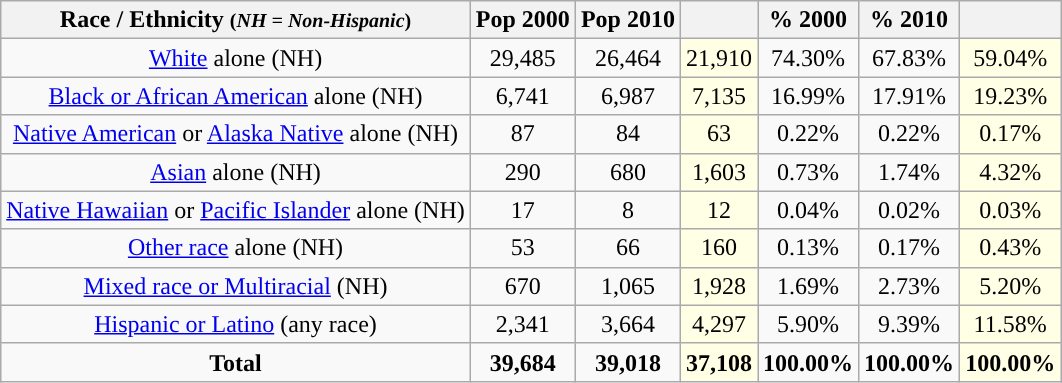<table class="wikitable" style="text-align:center;">
<tr>
<th>Race / Ethnicity <small>(<em>NH = Non-Hispanic</em>)</small></th>
<th>Pop 2000</th>
<th>Pop 2010</th>
<th></th>
<th>% 2000</th>
<th>% 2010</th>
<th></th>
</tr>
<tr>
<td><a href='#'>White</a> alone (NH)</td>
<td>29,485</td>
<td>26,464</td>
<td style='background: #ffffe6;'>21,910</td>
<td>74.30%</td>
<td>67.83%</td>
<td style='background: #ffffe6;'>59.04%</td>
</tr>
<tr>
<td><a href='#'>Black or African American</a> alone (NH)</td>
<td>6,741</td>
<td>6,987</td>
<td style='background: #ffffe6;'>7,135</td>
<td>16.99%</td>
<td>17.91%</td>
<td style='background: #ffffe6;'>19.23%</td>
</tr>
<tr>
<td><a href='#'>Native American</a> or <a href='#'>Alaska Native</a> alone (NH)</td>
<td>87</td>
<td>84</td>
<td style='background: #ffffe6;'>63</td>
<td>0.22%</td>
<td>0.22%</td>
<td style='background: #ffffe6;'>0.17%</td>
</tr>
<tr>
<td><a href='#'>Asian</a> alone (NH)</td>
<td>290</td>
<td>680</td>
<td style='background: #ffffe6;'>1,603</td>
<td>0.73%</td>
<td>1.74%</td>
<td style='background: #ffffe6;'>4.32%</td>
</tr>
<tr>
<td><a href='#'>Native Hawaiian</a> or <a href='#'>Pacific Islander</a> alone (NH)</td>
<td>17</td>
<td>8</td>
<td style='background: #ffffe6;'>12</td>
<td>0.04%</td>
<td>0.02%</td>
<td style='background: #ffffe6;'>0.03%</td>
</tr>
<tr>
<td><a href='#'>Other race</a> alone (NH)</td>
<td>53</td>
<td>66</td>
<td style='background: #ffffe6;'>160</td>
<td>0.13%</td>
<td>0.17%</td>
<td style='background: #ffffe6;'>0.43%</td>
</tr>
<tr>
<td><a href='#'>Mixed race or Multiracial</a> (NH)</td>
<td>670</td>
<td>1,065</td>
<td style='background: #ffffe6;'>1,928</td>
<td>1.69%</td>
<td>2.73%</td>
<td style='background: #ffffe6;'>5.20%</td>
</tr>
<tr>
<td><a href='#'>Hispanic or Latino</a> (any race)</td>
<td>2,341</td>
<td>3,664</td>
<td style='background: #ffffe6;'>4,297</td>
<td>5.90%</td>
<td>9.39%</td>
<td style='background: #ffffe6;'>11.58%</td>
</tr>
<tr>
<td><strong>Total</strong></td>
<td><strong>39,684</strong></td>
<td><strong>39,018</strong></td>
<td style='background: #ffffe6;'><strong>37,108</strong></td>
<td><strong>100.00%</strong></td>
<td><strong>100.00%</strong></td>
<td style='background: #ffffe6;'><strong>100.00%</strong></td>
</tr>
</table>
